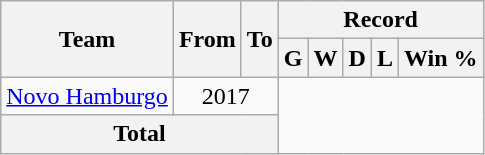<table class="wikitable" style="text-align: center">
<tr>
<th rowspan="2">Team</th>
<th rowspan="2">From</th>
<th rowspan="2">To</th>
<th colspan="5">Record</th>
</tr>
<tr>
<th>G</th>
<th>W</th>
<th>D</th>
<th>L</th>
<th>Win %</th>
</tr>
<tr>
<td align="left"><a href='#'>Novo Hamburgo</a></td>
<td colspan="2" align="center">2017<br></td>
</tr>
<tr>
<th colspan="3">Total<br></th>
</tr>
</table>
